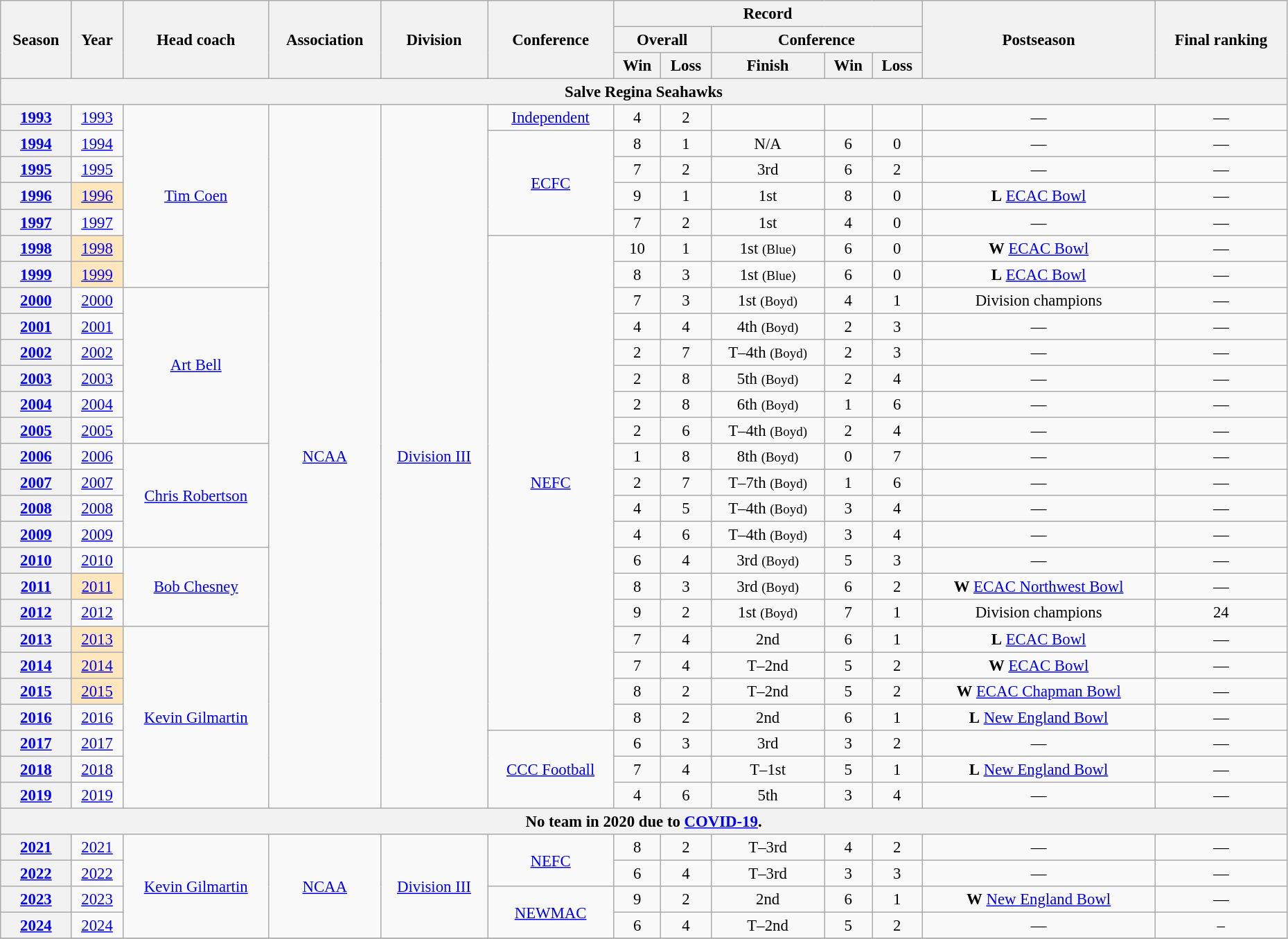<table class="wikitable" style="font-size: 95%; width:98%;text-align:center;">
<tr>
<th rowspan="3">Season</th>
<th rowspan="3">Year</th>
<th rowspan="3">Head coach</th>
<th rowspan="3">Association</th>
<th rowspan="3">Division</th>
<th rowspan="3">Conference</th>
<th colspan="5">Record</th>
<th rowspan="3">Postseason</th>
<th rowspan="3">Final ranking</th>
</tr>
<tr>
<th colspan="2">Overall</th>
<th colspan="3">Conference</th>
</tr>
<tr>
<th>Win</th>
<th>Loss</th>
<th>Finish</th>
<th>Win</th>
<th>Loss</th>
</tr>
<tr>
<th colspan=15 style=>Salve Regina Seahawks</th>
</tr>
<tr>
<th><a href='#'>1993</a></th>
<td><a href='#'>1993</a></td>
<td rowspan="7"><a href='#'>Tim Coen</a></td>
<td rowspan="27"><a href='#'>NCAA</a></td>
<td rowspan="27"><a href='#'>Division III</a></td>
<td><a href='#'>Independent</a></td>
<td>4</td>
<td>2</td>
<td></td>
<td></td>
<td></td>
<td>—</td>
<td>—</td>
</tr>
<tr>
<th><a href='#'>1994</a></th>
<td><a href='#'>1994</a></td>
<td rowspan="4"><a href='#'>ECFC</a></td>
<td>8</td>
<td>1</td>
<td>N/A</td>
<td>6</td>
<td>0</td>
<td>—</td>
<td>—</td>
</tr>
<tr>
<th><a href='#'>1995</a></th>
<td><a href='#'>1995</a></td>
<td>7</td>
<td>2</td>
<td>3rd</td>
<td>6</td>
<td>2</td>
<td>—</td>
<td>—</td>
</tr>
<tr>
<th><a href='#'>1996</a></th>
<td bgcolor="#ffe6bd"><a href='#'>1996</a></td>
<td>9</td>
<td>1</td>
<td>1st</td>
<td>8</td>
<td>0</td>
<td><strong>L</strong> <a href='#'>ECAC Bowl</a></td>
<td>—</td>
</tr>
<tr>
<th><a href='#'>1997</a></th>
<td><a href='#'>1997</a></td>
<td>7</td>
<td>2</td>
<td>1st</td>
<td>4</td>
<td>0</td>
<td>—</td>
<td>—</td>
</tr>
<tr>
<th><a href='#'>1998</a></th>
<td bgcolor="#ffe6bd"><a href='#'>1998</a></td>
<td rowspan="19"><a href='#'>NEFC</a></td>
<td>10</td>
<td>1</td>
<td>1st <small>(Blue)</small></td>
<td>6</td>
<td>0</td>
<td><strong>W</strong> <a href='#'>ECAC Bowl</a></td>
<td>—</td>
</tr>
<tr>
<th><a href='#'>1999</a></th>
<td bgcolor="#ffe6bd"><a href='#'>1999</a></td>
<td>8</td>
<td>3</td>
<td>1st <small>(Blue)</small></td>
<td>6</td>
<td>0</td>
<td><strong>L</strong> <a href='#'>ECAC Bowl</a></td>
<td>—</td>
</tr>
<tr>
<th><a href='#'>2000</a></th>
<td><a href='#'>2000</a></td>
<td rowspan="6"><a href='#'>Art Bell</a></td>
<td>7</td>
<td>3</td>
<td>1st <small>(Boyd)</small></td>
<td>4</td>
<td>1</td>
<td>Division champions</td>
<td>—</td>
</tr>
<tr>
<th><a href='#'>2001</a></th>
<td><a href='#'>2001</a></td>
<td>4</td>
<td>4</td>
<td>4th <small>(Boyd)</small></td>
<td>2</td>
<td>3</td>
<td>—</td>
<td>—</td>
</tr>
<tr>
<th><a href='#'>2002</a></th>
<td><a href='#'>2002</a></td>
<td>2</td>
<td>7</td>
<td>T–4th <small>(Boyd)</small></td>
<td>2</td>
<td>3</td>
<td>—</td>
<td>—</td>
</tr>
<tr>
<th><a href='#'>2003</a></th>
<td><a href='#'>2003</a></td>
<td>2</td>
<td>8</td>
<td>5th <small>(Boyd)</small></td>
<td>2</td>
<td>4</td>
<td>—</td>
<td>—</td>
</tr>
<tr>
<th><a href='#'>2004</a></th>
<td><a href='#'>2004</a></td>
<td>2</td>
<td>8</td>
<td>6th <small>(Boyd)</small></td>
<td>1</td>
<td>6</td>
<td>—</td>
<td>—</td>
</tr>
<tr>
<th><a href='#'>2005</a></th>
<td><a href='#'>2005</a></td>
<td>2</td>
<td>6</td>
<td>T–4th <small>(Boyd)</small></td>
<td>2</td>
<td>4</td>
<td>—</td>
<td>—</td>
</tr>
<tr>
<th><a href='#'>2006</a></th>
<td><a href='#'>2006</a></td>
<td rowspan="4"><a href='#'>Chris Robertson</a></td>
<td>1</td>
<td>8</td>
<td>8th <small>(Boyd)</small></td>
<td>0</td>
<td>7</td>
<td>—</td>
<td>—</td>
</tr>
<tr>
<th><a href='#'>2007</a></th>
<td><a href='#'>2007</a></td>
<td>2</td>
<td>7</td>
<td>T–7th <small>(Boyd)</small></td>
<td>1</td>
<td>6</td>
<td>—</td>
<td>—</td>
</tr>
<tr>
<th><a href='#'>2008</a></th>
<td><a href='#'>2008</a></td>
<td>4</td>
<td>5</td>
<td>T–4th <small>(Boyd)</small></td>
<td>3</td>
<td>4</td>
<td>—</td>
<td>—</td>
</tr>
<tr>
<th><a href='#'>2009</a></th>
<td><a href='#'>2009</a></td>
<td>4</td>
<td>6</td>
<td>T–4th <small>(Boyd)</small></td>
<td>3</td>
<td>4</td>
<td>—</td>
<td>—</td>
</tr>
<tr>
<th><a href='#'>2010</a></th>
<td><a href='#'>2010</a></td>
<td rowspan="3"><a href='#'>Bob Chesney</a></td>
<td>6</td>
<td>4</td>
<td>3rd <small>(Boyd)</small></td>
<td>5</td>
<td>3</td>
<td>—</td>
<td>—</td>
</tr>
<tr>
<th><a href='#'>2011</a></th>
<td bgcolor="#ffe6bd"><a href='#'>2011</a></td>
<td>8</td>
<td>3</td>
<td>3rd <small>(Boyd)</small></td>
<td>6</td>
<td>2</td>
<td><strong>W</strong> <a href='#'>ECAC Northwest Bowl</a></td>
<td>—</td>
</tr>
<tr>
<th><a href='#'>2012</a></th>
<td><a href='#'>2012</a></td>
<td>9</td>
<td>2</td>
<td>1st <small>(Boyd)</small></td>
<td>7</td>
<td>1</td>
<td>Division champions</td>
<td>24</td>
</tr>
<tr>
<th><a href='#'>2013</a></th>
<td bgcolor="#ffe6bd"><a href='#'>2013</a></td>
<td rowspan="7"><a href='#'>Kevin Gilmartin</a></td>
<td>7</td>
<td>4</td>
<td>2nd</td>
<td>6</td>
<td>1</td>
<td><strong>L</strong> <a href='#'>ECAC Bowl</a></td>
<td>—</td>
</tr>
<tr>
<th><a href='#'>2014</a></th>
<td bgcolor="#ffe6bd"><a href='#'>2014</a></td>
<td>7</td>
<td>4</td>
<td>T–2nd</td>
<td>5</td>
<td>2</td>
<td><strong>W</strong> <a href='#'>ECAC Bowl</a></td>
<td>—</td>
</tr>
<tr>
<th><a href='#'>2015</a></th>
<td bgcolor="#ffe6bd"><a href='#'>2015</a></td>
<td>8</td>
<td>2</td>
<td>T–2nd</td>
<td>5</td>
<td>2</td>
<td><strong>W</strong> <a href='#'>ECAC Chapman Bowl</a></td>
<td>—</td>
</tr>
<tr>
<th><a href='#'>2016</a></th>
<td><a href='#'>2016</a></td>
<td>8</td>
<td>2</td>
<td>2nd</td>
<td>6</td>
<td>1</td>
<td><strong>L</strong> <a href='#'>New England Bowl</a></td>
<td>—</td>
</tr>
<tr>
<th><a href='#'>2017</a></th>
<td><a href='#'>2017</a></td>
<td rowspan="3"><a href='#'>CCC Football</a></td>
<td>6</td>
<td>3</td>
<td>3rd</td>
<td>3</td>
<td>2</td>
<td>—</td>
<td>—</td>
</tr>
<tr>
<th><a href='#'>2018</a></th>
<td><a href='#'>2018</a></td>
<td>7</td>
<td>4</td>
<td>T–1st</td>
<td>5</td>
<td>1</td>
<td><strong>L</strong> <a href='#'>New England Bowl</a></td>
<td>—</td>
</tr>
<tr>
<th><a href='#'>2019</a></th>
<td><a href='#'>2019</a></td>
<td>4</td>
<td>6</td>
<td>5th</td>
<td>3</td>
<td>4</td>
<td>—</td>
<td>—</td>
</tr>
<tr>
<th colspan=15 style=>No team in 2020 due to <a href='#'>COVID-19</a>.</th>
</tr>
<tr>
<th><a href='#'>2021</a></th>
<td><a href='#'>2021</a></td>
<td rowspan="4"><a href='#'>Kevin Gilmartin</a></td>
<td rowspan="4"><a href='#'>NCAA</a></td>
<td rowspan="4"><a href='#'>Division III</a></td>
<td rowspan="2"><a href='#'>NEFC</a></td>
<td>8</td>
<td>2</td>
<td>T–3rd</td>
<td>4</td>
<td>2</td>
<td>—</td>
<td>—</td>
</tr>
<tr>
<th><a href='#'>2022</a></th>
<td><a href='#'>2022</a></td>
<td>6</td>
<td>4</td>
<td>T–3rd</td>
<td>3</td>
<td>3</td>
<td>—</td>
<td>—</td>
</tr>
<tr>
<th><a href='#'>2023</a></th>
<td><a href='#'>2023</a></td>
<td rowspan="2"><a href='#'>NEWMAC</a></td>
<td>9</td>
<td>2</td>
<td>2nd</td>
<td>6</td>
<td>1</td>
<td><strong>W</strong> <a href='#'>New England Bowl</a></td>
<td>—</td>
</tr>
<tr>
<th><a href='#'>2024</a></th>
<td><a href='#'>2024</a></td>
<td>6</td>
<td>4</td>
<td>T–2nd</td>
<td>5</td>
<td>2</td>
<td>—</td>
<td>–</td>
</tr>
<tr>
</tr>
</table>
